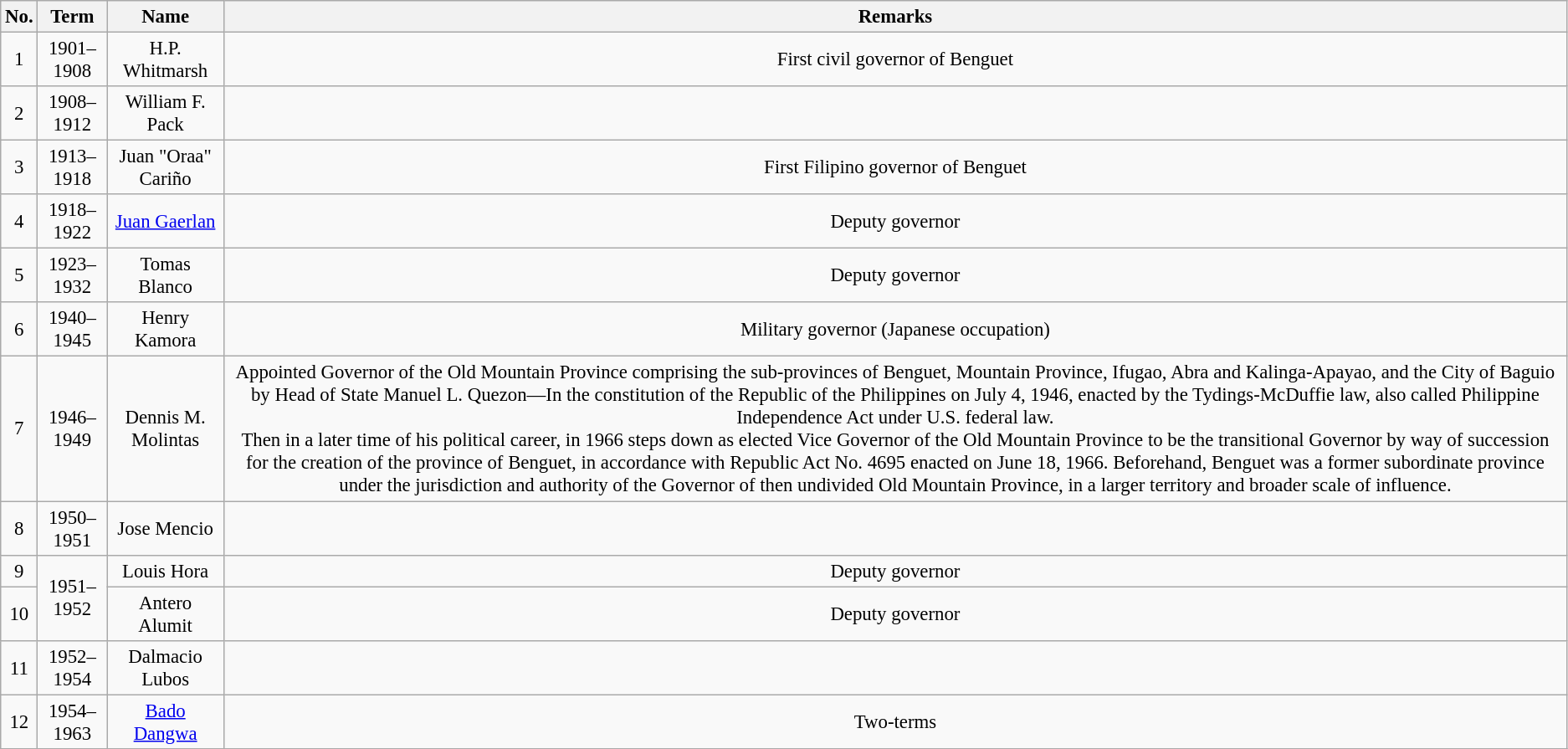<table class="wikitable" style="vertical-align:top;text-align:center;font-size:95%;">
<tr>
<th>No.</th>
<th>Term</th>
<th>Name</th>
<th>Remarks</th>
</tr>
<tr>
<td>1</td>
<td>1901–1908</td>
<td>H.P. Whitmarsh</td>
<td>First civil governor of Benguet</td>
</tr>
<tr>
<td>2</td>
<td>1908–1912</td>
<td>William F. Pack</td>
<td></td>
</tr>
<tr>
<td>3</td>
<td>1913–1918</td>
<td>Juan "Oraa" Cariño</td>
<td>First Filipino governor of Benguet</td>
</tr>
<tr>
<td>4</td>
<td>1918–1922</td>
<td><a href='#'>Juan Gaerlan</a></td>
<td>Deputy governor</td>
</tr>
<tr>
<td>5</td>
<td>1923–1932</td>
<td>Tomas Blanco</td>
<td>Deputy governor</td>
</tr>
<tr>
<td>6</td>
<td>1940–1945</td>
<td>Henry Kamora</td>
<td>Military governor (Japanese occupation)</td>
</tr>
<tr>
<td>7</td>
<td>1946–1949</td>
<td>Dennis M. Molintas</td>
<td>Appointed Governor of the Old Mountain Province comprising the sub-provinces of Benguet, Mountain Province, Ifugao, Abra and Kalinga-Apayao, and the City of Baguio by Head of State Manuel L. Quezon—In the constitution of the Republic of the Philippines on July 4, 1946, enacted by the Tydings-McDuffie law, also called Philippine Independence Act under U.S. federal law.<br>Then in a later time of his political career, in 1966 steps down as elected Vice Governor of the Old Mountain  Province to be the transitional Governor by way of succession for the creation of the province of Benguet, in accordance with Republic Act No. 4695 enacted on June 18, 1966. Beforehand, Benguet was a former subordinate province under the jurisdiction and authority of the Governor of then undivided Old Mountain Province, in a larger territory and broader scale of influence.</td>
</tr>
<tr>
<td>8</td>
<td>1950–1951</td>
<td>Jose Mencio</td>
<td></td>
</tr>
<tr>
<td>9</td>
<td rowspan="2">1951–1952</td>
<td>Louis Hora</td>
<td>Deputy governor</td>
</tr>
<tr>
<td>10</td>
<td>Antero Alumit</td>
<td>Deputy governor</td>
</tr>
<tr>
<td>11</td>
<td>1952–1954</td>
<td>Dalmacio Lubos</td>
<td></td>
</tr>
<tr>
<td>12</td>
<td>1954–1963</td>
<td><a href='#'>Bado Dangwa</a></td>
<td>Two-terms</td>
</tr>
<tr>
</tr>
</table>
